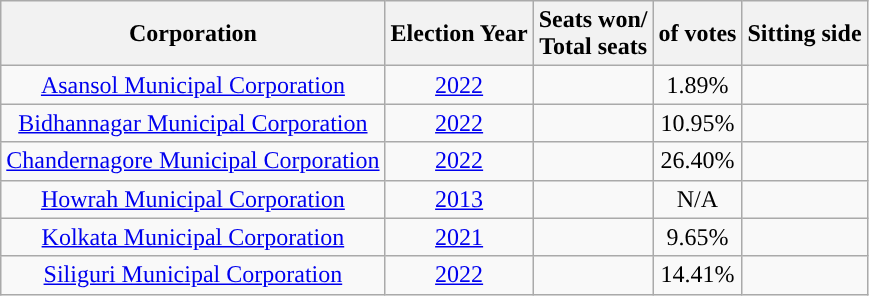<table class="wikitable sortable" style="text-align:center">
<tr>
<th Style="background-color:">Corporation</th>
<th Style="background-color:">Election Year</th>
<th Style="background-color:">Seats won/<br>Total seats</th>
<th Style="background-color:"> of votes</th>
<th Style="background-color:">Sitting side</th>
</tr>
<tr>
<td><a href='#'>Asansol Municipal Corporation</a></td>
<td><a href='#'>2022</a></td>
<td></td>
<td>1.89%</td>
<td></td>
</tr>
<tr>
<td><a href='#'>Bidhannagar Municipal Corporation</a></td>
<td><a href='#'>2022</a></td>
<td></td>
<td>10.95%</td>
<td></td>
</tr>
<tr>
<td><a href='#'>Chandernagore Municipal Corporation</a></td>
<td><a href='#'>2022</a></td>
<td></td>
<td>26.40%</td>
<td></td>
</tr>
<tr>
<td><a href='#'>Howrah Municipal Corporation</a></td>
<td><a href='#'>2013</a></td>
<td></td>
<td>N/A</td>
<td></td>
</tr>
<tr>
<td><a href='#'>Kolkata Municipal Corporation</a></td>
<td><a href='#'>2021</a></td>
<td></td>
<td>9.65%</td>
<td></td>
</tr>
<tr>
<td><a href='#'>Siliguri Municipal Corporation</a></td>
<td><a href='#'>2022</a></td>
<td></td>
<td>14.41%</td>
<td></td>
</tr>
</table>
